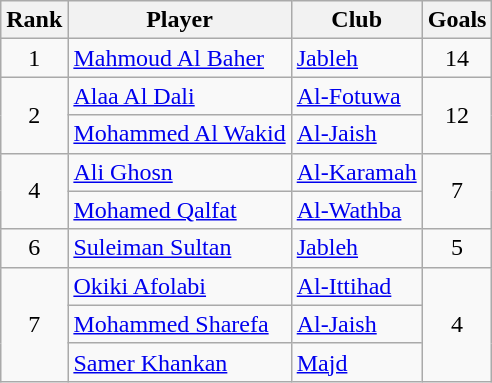<table class="wikitable" style="text-align: center;">
<tr>
<th>Rank</th>
<th>Player</th>
<th>Club</th>
<th>Goals</th>
</tr>
<tr>
<td>1</td>
<td align="left"> <a href='#'>Mahmoud Al Baher</a></td>
<td align="left"><a href='#'>Jableh</a></td>
<td>14</td>
</tr>
<tr>
<td rowspan=2>2</td>
<td align="left"> <a href='#'>Alaa Al Dali</a></td>
<td align="left"><a href='#'>Al-Fotuwa</a></td>
<td rowspan=2>12</td>
</tr>
<tr>
<td align="left"> <a href='#'>Mohammed Al Wakid</a></td>
<td align="left"><a href='#'>Al-Jaish</a></td>
</tr>
<tr>
<td rowspan=2>4</td>
<td align="left"> <a href='#'>Ali Ghosn</a></td>
<td align="left"><a href='#'>Al-Karamah</a></td>
<td rowspan=2>7</td>
</tr>
<tr>
<td align="left"> <a href='#'>Mohamed Qalfat</a></td>
<td align="left"><a href='#'>Al-Wathba</a></td>
</tr>
<tr>
<td>6</td>
<td align="left"> <a href='#'>Suleiman Sultan</a></td>
<td align="left"><a href='#'>Jableh</a></td>
<td>5</td>
</tr>
<tr>
<td rowspan=3>7</td>
<td align="left"> <a href='#'>Okiki Afolabi</a></td>
<td align="left"><a href='#'>Al-Ittihad</a></td>
<td rowspan=3>4</td>
</tr>
<tr>
<td align="left"> <a href='#'>Mohammed Sharefa</a></td>
<td align="left"><a href='#'>Al-Jaish</a></td>
</tr>
<tr>
<td align="left"> <a href='#'>Samer Khankan</a></td>
<td align="left"><a href='#'>Majd</a></td>
</tr>
</table>
